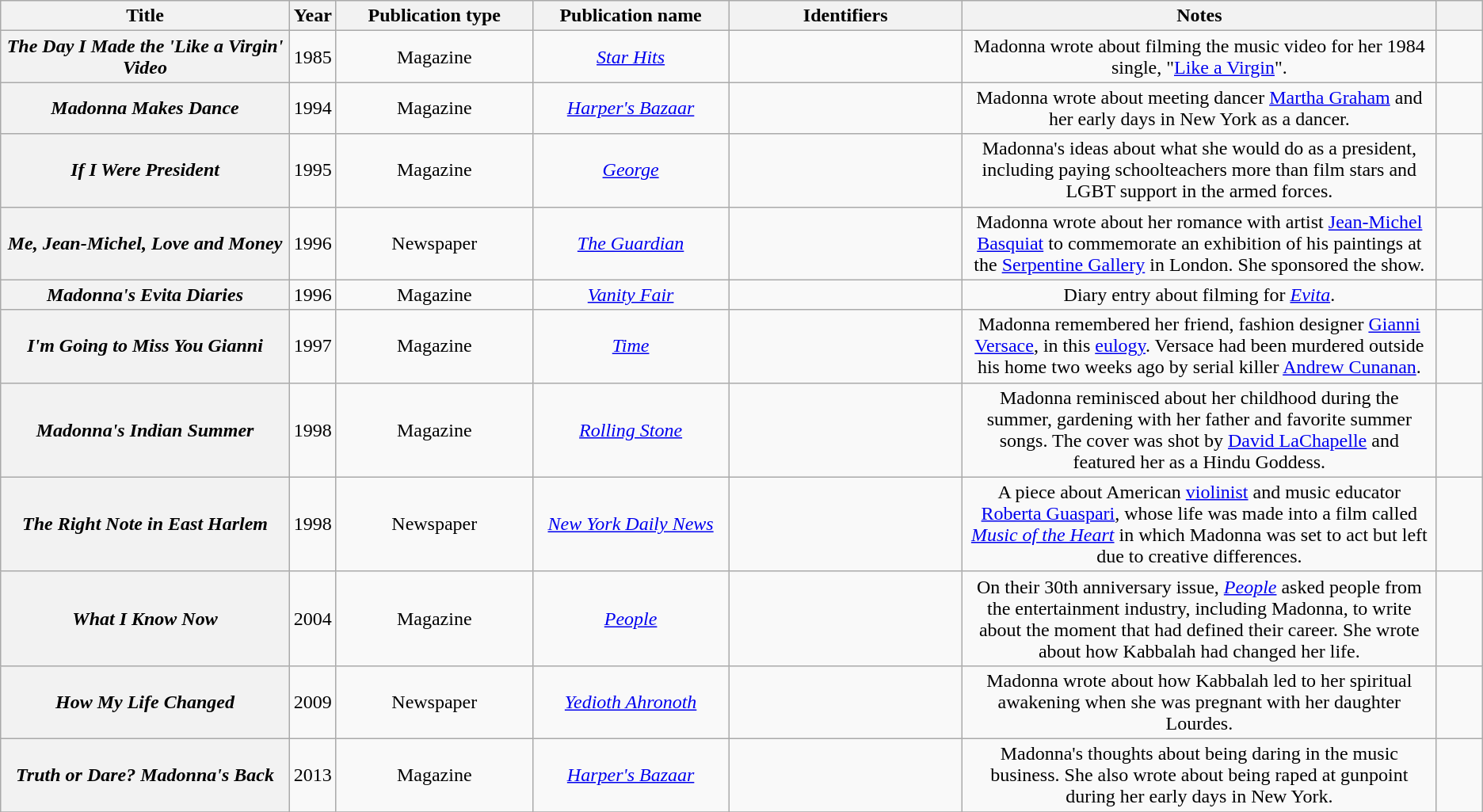<table class="wikitable sortable plainrowheaders"  style="text-align:center;">
<tr>
<th scope="col" style="width:15em;">Title</th>
<th scope="col" style="width:2em;">Year</th>
<th scope="col" style="width:10em;">Publication type</th>
<th scope="col" style="width:10em;">Publication name</th>
<th scope="col" style="width:12em;" class="unsortable">Identifiers</th>
<th scope="col" style="width:25em;" class="unsortable">Notes</th>
<th scope="col" style="width:2em;" class="unsortable"></th>
</tr>
<tr>
<th scope="row"><em>The Day I Made the 'Like a Virgin' Video</em></th>
<td>1985</td>
<td>Magazine</td>
<td><em><a href='#'>Star Hits</a></em></td>
<td></td>
<td>Madonna wrote about filming the music video for her 1984 single, "<a href='#'>Like a Virgin</a>".</td>
<td></td>
</tr>
<tr>
<th scope="row"><em>Madonna Makes Dance</em></th>
<td>1994</td>
<td>Magazine</td>
<td><em><a href='#'>Harper's Bazaar</a></em></td>
<td></td>
<td>Madonna wrote about meeting dancer <a href='#'>Martha Graham</a> and her early days in New York as a dancer.</td>
<td></td>
</tr>
<tr>
<th scope="row"><em>If I Were President</em></th>
<td>1995</td>
<td>Magazine</td>
<td><em><a href='#'>George</a></em></td>
<td></td>
<td>Madonna's ideas about what she would do as a president, including paying schoolteachers more than film stars and LGBT support in the armed forces.</td>
<td></td>
</tr>
<tr>
<th scope="row"><em>Me, Jean-Michel, Love and Money</em></th>
<td>1996</td>
<td>Newspaper</td>
<td><em><a href='#'>The Guardian</a></em></td>
<td></td>
<td>Madonna wrote about her romance with artist <a href='#'>Jean-Michel Basquiat</a> to commemorate an exhibition of his paintings at the <a href='#'>Serpentine Gallery</a> in London. She sponsored the show.</td>
<td></td>
</tr>
<tr>
<th scope="row"><em>Madonna's Evita Diaries</em></th>
<td>1996</td>
<td>Magazine</td>
<td><em><a href='#'>Vanity Fair</a></em></td>
<td><br></td>
<td>Diary entry about filming for <em><a href='#'>Evita</a></em>.</td>
<td></td>
</tr>
<tr>
<th scope="row"><em>I'm Going to Miss You Gianni</em></th>
<td>1997</td>
<td>Magazine</td>
<td><em><a href='#'>Time</a></em></td>
<td><br></td>
<td>Madonna remembered her friend, fashion designer <a href='#'>Gianni Versace</a>, in this <a href='#'>eulogy</a>. Versace had been murdered outside his home two weeks ago by serial killer <a href='#'>Andrew Cunanan</a>.</td>
<td></td>
</tr>
<tr>
<th scope="row"><em>Madonna's Indian Summer</em></th>
<td>1998</td>
<td>Magazine</td>
<td><em><a href='#'>Rolling Stone</a></em></td>
<td><br></td>
<td>Madonna reminisced about her childhood during the summer, gardening with her father and favorite summer songs. The cover was shot by <a href='#'>David LaChapelle</a> and featured her as a Hindu Goddess.</td>
<td></td>
</tr>
<tr>
<th scope="row"><em>The Right Note in East Harlem</em></th>
<td>1998</td>
<td>Newspaper</td>
<td><em><a href='#'>New York Daily News</a></em></td>
<td></td>
<td>A piece about American <a href='#'>violinist</a> and music educator <a href='#'>Roberta Guaspari</a>, whose life was made into a film called <em><a href='#'>Music of the Heart</a></em> in which Madonna was set to act but left due to creative differences.</td>
<td><br></td>
</tr>
<tr>
<th scope="row"><em>What I Know Now</em></th>
<td>2004</td>
<td>Magazine</td>
<td><em><a href='#'>People</a></em></td>
<td><br></td>
<td>On their 30th anniversary issue, <em><a href='#'>People</a></em> asked people from the entertainment industry, including Madonna, to write about the moment that had defined their career. She wrote about how Kabbalah had changed her life.</td>
<td></td>
</tr>
<tr>
<th scope="row"><em>How My Life Changed</em></th>
<td>2009</td>
<td>Newspaper</td>
<td><em><a href='#'>Yedioth Ahronoth</a></em></td>
<td></td>
<td>Madonna wrote about how Kabbalah led to her spiritual awakening when she was pregnant with her daughter Lourdes.</td>
<td></td>
</tr>
<tr>
<th scope="row"><em>Truth or Dare? Madonna's Back</em></th>
<td>2013</td>
<td>Magazine</td>
<td><em><a href='#'>Harper's Bazaar</a></em></td>
<td></td>
<td>Madonna's thoughts about being daring in the music business. She also wrote about being raped at gunpoint during her early days in New York.</td>
<td></td>
</tr>
<tr>
</tr>
</table>
